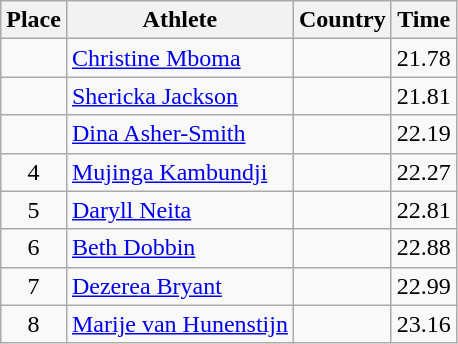<table class="wikitable">
<tr>
<th>Place</th>
<th>Athlete</th>
<th>Country</th>
<th>Time</th>
</tr>
<tr>
<td align=center></td>
<td><a href='#'>Christine Mboma</a></td>
<td></td>
<td>21.78</td>
</tr>
<tr>
<td align=center></td>
<td><a href='#'>Shericka Jackson</a></td>
<td></td>
<td>21.81</td>
</tr>
<tr>
<td align=center></td>
<td><a href='#'>Dina Asher-Smith</a></td>
<td></td>
<td>22.19</td>
</tr>
<tr>
<td align=center>4</td>
<td><a href='#'>Mujinga Kambundji</a></td>
<td></td>
<td>22.27</td>
</tr>
<tr>
<td align=center>5</td>
<td><a href='#'>Daryll Neita</a></td>
<td></td>
<td>22.81</td>
</tr>
<tr>
<td align=center>6</td>
<td><a href='#'>Beth Dobbin</a></td>
<td></td>
<td>22.88</td>
</tr>
<tr>
<td align=center>7</td>
<td><a href='#'>Dezerea Bryant</a></td>
<td></td>
<td>22.99</td>
</tr>
<tr>
<td align=center>8</td>
<td><a href='#'>Marije van Hunenstijn</a></td>
<td></td>
<td>23.16</td>
</tr>
</table>
